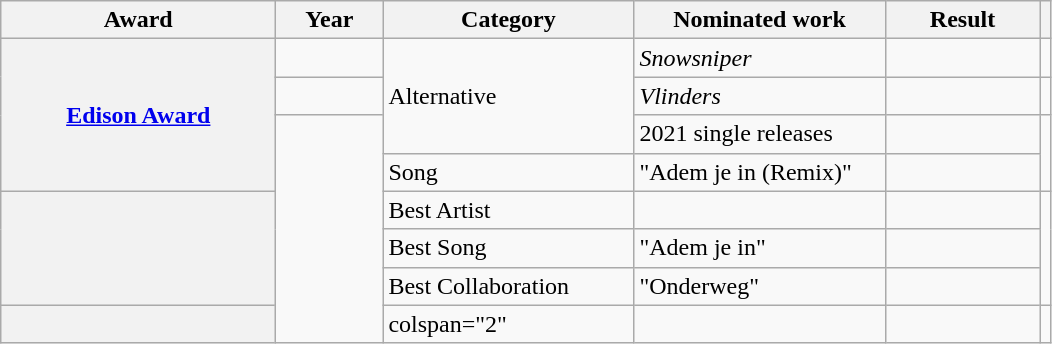<table class="wikitable plainrowheaders">
<tr>
<th scope="col" style="width:11em;">Award</th>
<th scope="col" style="width:4em;">Year</th>
<th scope="col" style="width:10em;">Category</th>
<th scope="col" style="width:10em;">Nominated work</th>
<th scope="col" style="width:6em;">Result</th>
<th scope="col"></th>
</tr>
<tr>
<th scope="row" rowspan="4"><a href='#'>Edison Award</a></th>
<td></td>
<td rowspan="3">Alternative</td>
<td><em>Snowsniper</em></td>
<td></td>
<td></td>
</tr>
<tr>
<td></td>
<td><em>Vlinders</em></td>
<td></td>
<td></td>
</tr>
<tr>
<td rowspan="6"></td>
<td>2021 single releases</td>
<td></td>
<td rowspan="2"></td>
</tr>
<tr>
<td>Song</td>
<td>"Adem je in (Remix)"</td>
<td></td>
</tr>
<tr>
<th scope="row" rowspan="3"></th>
<td>Best Artist</td>
<td></td>
<td></td>
<td rowspan="3"></td>
</tr>
<tr>
<td>Best Song</td>
<td>"Adem je in"</td>
<td></td>
</tr>
<tr>
<td>Best Collaboration</td>
<td>"Onderweg"</td>
<td></td>
</tr>
<tr>
<th scope="row"></th>
<td>colspan="2" </td>
<td></td>
<td></td>
</tr>
</table>
